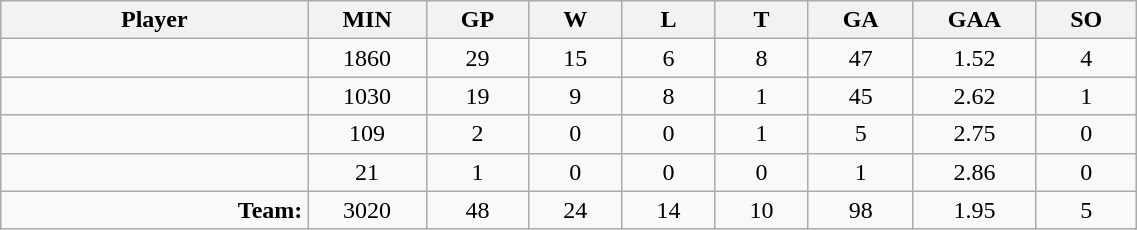<table class="wikitable sortable" width="60%">
<tr>
<th bgcolor="#DDDDFF" width="10%">Player</th>
<th width="3%" bgcolor="#DDDDFF" title="Minutes played">MIN</th>
<th width="3%" bgcolor="#DDDDFF" title="Games played in">GP</th>
<th width="3%" bgcolor="#DDDDFF" title="Wins">W</th>
<th width="3%" bgcolor="#DDDDFF"title="Losses">L</th>
<th width="3%" bgcolor="#DDDDFF" title="Ties">T</th>
<th width="3%" bgcolor="#DDDDFF" title="Goals against">GA</th>
<th width="3%" bgcolor="#DDDDFF" title="Goals against average">GAA</th>
<th width="3%" bgcolor="#DDDDFF"title="Shut-outs">SO</th>
</tr>
<tr align="center">
<td align="right"></td>
<td>1860</td>
<td>29</td>
<td>15</td>
<td>6</td>
<td>8</td>
<td>47</td>
<td>1.52</td>
<td>4</td>
</tr>
<tr align="center">
<td align="right"></td>
<td>1030</td>
<td>19</td>
<td>9</td>
<td>8</td>
<td>1</td>
<td>45</td>
<td>2.62</td>
<td>1</td>
</tr>
<tr align="center">
<td align="right"></td>
<td>109</td>
<td>2</td>
<td>0</td>
<td>0</td>
<td>1</td>
<td>5</td>
<td>2.75</td>
<td>0</td>
</tr>
<tr align="center">
<td align="right"></td>
<td>21</td>
<td>1</td>
<td>0</td>
<td>0</td>
<td>0</td>
<td>1</td>
<td>2.86</td>
<td>0</td>
</tr>
<tr align="center">
<td align="right"><strong>Team:</strong></td>
<td>3020</td>
<td>48</td>
<td>24</td>
<td>14</td>
<td>10</td>
<td>98</td>
<td>1.95</td>
<td>5</td>
</tr>
</table>
